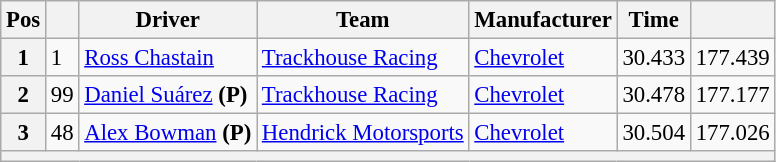<table class="wikitable" style="font-size:95%">
<tr>
<th>Pos</th>
<th></th>
<th>Driver</th>
<th>Team</th>
<th>Manufacturer</th>
<th>Time</th>
<th></th>
</tr>
<tr>
<th>1</th>
<td>1</td>
<td><a href='#'>Ross Chastain</a></td>
<td><a href='#'>Trackhouse Racing</a></td>
<td><a href='#'>Chevrolet</a></td>
<td>30.433</td>
<td>177.439</td>
</tr>
<tr>
<th>2</th>
<td>99</td>
<td><a href='#'>Daniel Suárez</a> <strong>(P)</strong></td>
<td><a href='#'>Trackhouse Racing</a></td>
<td><a href='#'>Chevrolet</a></td>
<td>30.478</td>
<td>177.177</td>
</tr>
<tr>
<th>3</th>
<td>48</td>
<td><a href='#'>Alex Bowman</a> <strong>(P)</strong></td>
<td><a href='#'>Hendrick Motorsports</a></td>
<td><a href='#'>Chevrolet</a></td>
<td>30.504</td>
<td>177.026</td>
</tr>
<tr>
<th colspan="7"></th>
</tr>
</table>
